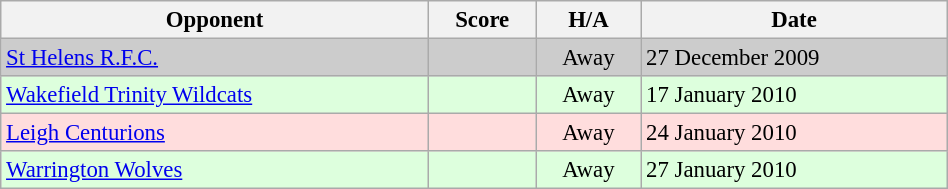<table class="wikitable" style="font-size:95%;" width="50%">
<tr>
<th>Opponent</th>
<th>Score</th>
<th>H/A</th>
<th>Date</th>
</tr>
<tr bgcolor="#CCCCCC">
<td> <a href='#'>St Helens R.F.C.</a></td>
<td style="text-align:center;"></td>
<td style="text-align:center;">Away</td>
<td>27 December 2009</td>
</tr>
<tr bgcolor="#ddffdd">
<td> <a href='#'>Wakefield Trinity Wildcats</a></td>
<td style="text-align:center;"></td>
<td style="text-align:center;">Away</td>
<td>17 January 2010</td>
</tr>
<tr bgcolor="#ffdddd">
<td> <a href='#'>Leigh Centurions</a></td>
<td style="text-align:center;"></td>
<td style="text-align:center;">Away</td>
<td>24 January 2010</td>
</tr>
<tr bgcolor="#ddffdd">
<td> <a href='#'>Warrington Wolves</a></td>
<td style="text-align:center;"></td>
<td style="text-align:center;">Away</td>
<td>27 January 2010</td>
</tr>
</table>
